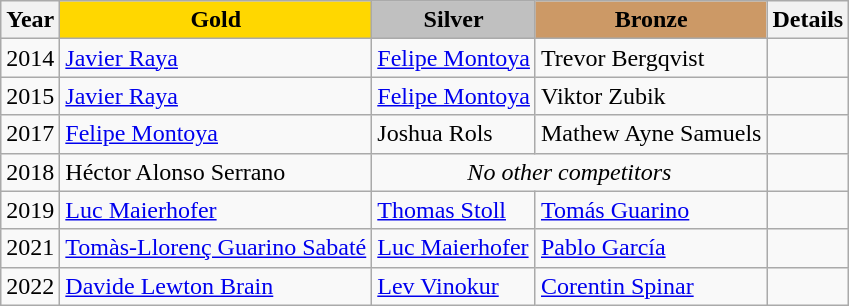<table class="wikitable">
<tr>
<th>Year</th>
<td align=center bgcolor=gold><strong>Gold</strong></td>
<td align=center bgcolor=silver><strong>Silver</strong></td>
<td align=center bgcolor=cc9966><strong>Bronze</strong></td>
<th>Details</th>
</tr>
<tr>
<td>2014</td>
<td> <a href='#'>Javier Raya</a></td>
<td> <a href='#'>Felipe Montoya</a></td>
<td> Trevor Bergqvist</td>
<td></td>
</tr>
<tr>
<td>2015</td>
<td> <a href='#'>Javier Raya</a></td>
<td> <a href='#'>Felipe Montoya</a></td>
<td> Viktor Zubik</td>
<td></td>
</tr>
<tr>
<td>2017</td>
<td> <a href='#'>Felipe Montoya</a></td>
<td> Joshua Rols</td>
<td> Mathew Ayne Samuels</td>
<td></td>
</tr>
<tr>
<td>2018</td>
<td> Héctor Alonso Serrano</td>
<td colspan="2" align="center"><em>No other competitors</em></td>
<td></td>
</tr>
<tr>
<td>2019</td>
<td> <a href='#'>Luc Maierhofer</a></td>
<td> <a href='#'>Thomas Stoll</a></td>
<td> <a href='#'>Tomás Guarino</a></td>
<td></td>
</tr>
<tr>
<td>2021</td>
<td> <a href='#'>Tomàs-Llorenç Guarino Sabaté</a></td>
<td> <a href='#'>Luc Maierhofer</a></td>
<td> <a href='#'>Pablo García</a></td>
<td></td>
</tr>
<tr>
<td>2022</td>
<td> <a href='#'>Davide Lewton Brain</a></td>
<td> <a href='#'>Lev Vinokur</a></td>
<td> <a href='#'>Corentin Spinar</a></td>
<td></td>
</tr>
</table>
